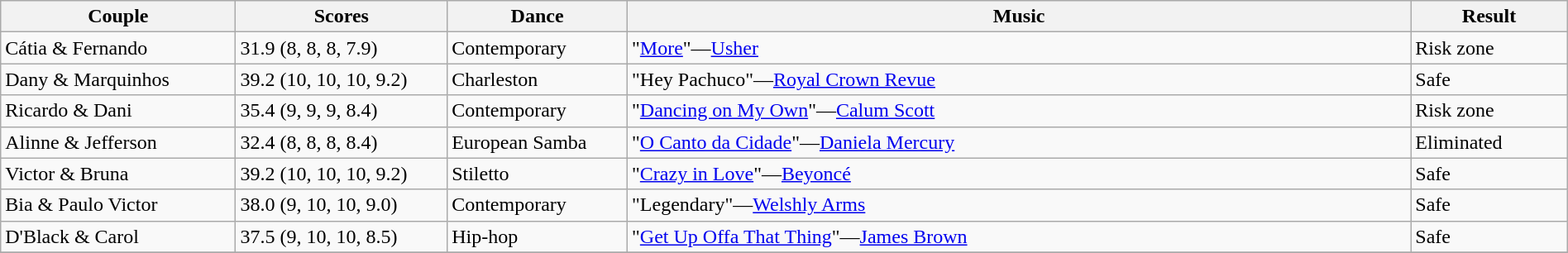<table class="wikitable sortable" style="width:100%;">
<tr>
<th width="15.0%">Couple</th>
<th width="13.5%">Scores</th>
<th width="11.5%">Dance</th>
<th width="50.0%">Music</th>
<th width="10.0%">Result</th>
</tr>
<tr>
<td>Cátia & Fernando</td>
<td>31.9 (8, 8, 8, 7.9)</td>
<td>Contemporary</td>
<td>"<a href='#'>More</a>"—<a href='#'>Usher</a></td>
<td>Risk zone</td>
</tr>
<tr>
<td>Dany & Marquinhos</td>
<td>39.2 (10, 10, 10, 9.2)</td>
<td>Charleston</td>
<td>"Hey Pachuco"—<a href='#'>Royal Crown Revue</a></td>
<td>Safe</td>
</tr>
<tr>
<td>Ricardo & Dani</td>
<td>35.4 (9, 9, 9, 8.4)</td>
<td>Contemporary</td>
<td>"<a href='#'>Dancing on My Own</a>"—<a href='#'>Calum Scott</a></td>
<td>Risk zone</td>
</tr>
<tr>
<td>Alinne & Jefferson</td>
<td>32.4 (8, 8, 8, 8.4)</td>
<td>European Samba</td>
<td>"<a href='#'>O Canto da Cidade</a>"—<a href='#'>Daniela Mercury</a></td>
<td>Eliminated</td>
</tr>
<tr>
<td>Victor & Bruna</td>
<td>39.2 (10, 10, 10, 9.2)</td>
<td>Stiletto</td>
<td>"<a href='#'>Crazy in Love</a>"—<a href='#'>Beyoncé</a></td>
<td>Safe</td>
</tr>
<tr>
<td>Bia & Paulo Victor</td>
<td>38.0 (9, 10, 10, 9.0)</td>
<td>Contemporary</td>
<td>"Legendary"—<a href='#'>Welshly Arms</a></td>
<td>Safe</td>
</tr>
<tr>
<td>D'Black & Carol</td>
<td>37.5 (9, 10, 10, 8.5)</td>
<td>Hip-hop</td>
<td>"<a href='#'>Get Up Offa That Thing</a>"—<a href='#'>James Brown</a></td>
<td>Safe</td>
</tr>
<tr>
</tr>
</table>
